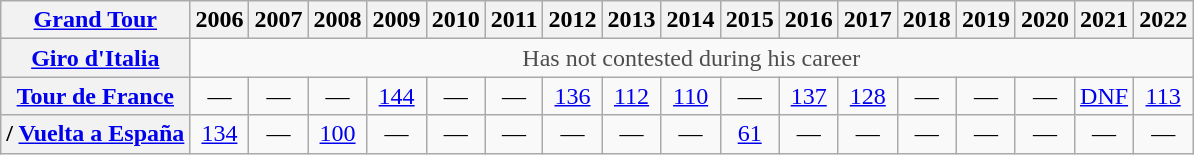<table class="wikitable plainrowheaders">
<tr>
<th scope="col"><a href='#'>Grand Tour</a></th>
<th scope="col">2006</th>
<th scope="col">2007</th>
<th scope="col">2008</th>
<th scope="col">2009</th>
<th scope="col">2010</th>
<th scope="col">2011</th>
<th scope="col">2012</th>
<th scope="col">2013</th>
<th scope="col">2014</th>
<th scope="col">2015</th>
<th scope="col">2016</th>
<th scope="col">2017</th>
<th scope="col">2018</th>
<th scope="col">2019</th>
<th scope="col">2020</th>
<th scope="col">2021</th>
<th scope="col">2022</th>
</tr>
<tr style="text-align:center;">
<th scope="row"> <a href='#'>Giro d'Italia</a></th>
<td style="color:#4d4d4d;" colspan=17>Has not contested during his career</td>
</tr>
<tr style="text-align:center;">
<th scope="row"> <a href='#'>Tour de France</a></th>
<td>—</td>
<td>—</td>
<td>—</td>
<td><a href='#'>144</a></td>
<td>—</td>
<td>—</td>
<td><a href='#'>136</a></td>
<td><a href='#'>112</a></td>
<td><a href='#'>110</a></td>
<td>—</td>
<td><a href='#'>137</a></td>
<td><a href='#'>128</a></td>
<td>—</td>
<td>—</td>
<td>—</td>
<td><a href='#'>DNF</a></td>
<td><a href='#'>113</a></td>
</tr>
<tr style="text-align:center;">
<th scope="row">/ <a href='#'>Vuelta a España</a></th>
<td><a href='#'>134</a></td>
<td>—</td>
<td><a href='#'>100</a></td>
<td>—</td>
<td>—</td>
<td>—</td>
<td>—</td>
<td>—</td>
<td>—</td>
<td><a href='#'>61</a></td>
<td>—</td>
<td>—</td>
<td>—</td>
<td>—</td>
<td>—</td>
<td>—</td>
<td>—</td>
</tr>
</table>
